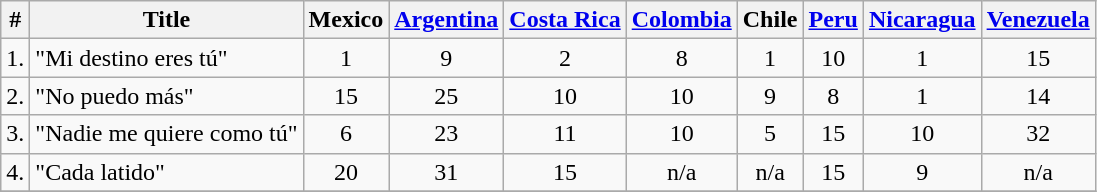<table class="wikitable">
<tr>
<th>#</th>
<th>Title</th>
<th>Mexico</th>
<th><a href='#'>Argentina</a></th>
<th><a href='#'>Costa Rica</a></th>
<th><a href='#'>Colombia</a></th>
<th>Chile</th>
<th><a href='#'>Peru</a></th>
<th><a href='#'>Nicaragua</a></th>
<th><a href='#'>Venezuela</a></th>
</tr>
<tr>
<td>1.</td>
<td>"Mi destino eres tú"</td>
<td align="center">1</td>
<td align="center">9</td>
<td align="center">2</td>
<td align="center">8</td>
<td align="center">1</td>
<td align="center">10</td>
<td align="center">1</td>
<td align="center">15</td>
</tr>
<tr>
<td>2.</td>
<td>"No puedo más"</td>
<td align="center">15</td>
<td align="center">25</td>
<td align="center">10</td>
<td align="center">10</td>
<td align="center">9</td>
<td align="center">8</td>
<td align="center">1</td>
<td align="center">14</td>
</tr>
<tr>
<td>3.</td>
<td>"Nadie me quiere como tú"</td>
<td align="center">6</td>
<td align="center">23</td>
<td align="center">11</td>
<td align="center">10</td>
<td align="center">5</td>
<td align="center">15</td>
<td align="center">10</td>
<td align="center">32</td>
</tr>
<tr>
<td>4.</td>
<td>"Cada latido"</td>
<td align="center">20</td>
<td align="center">31</td>
<td align="center">15</td>
<td align="center">n/a</td>
<td align="center">n/a</td>
<td align="center">15</td>
<td align="center">9</td>
<td align="center">n/a</td>
</tr>
<tr>
</tr>
</table>
